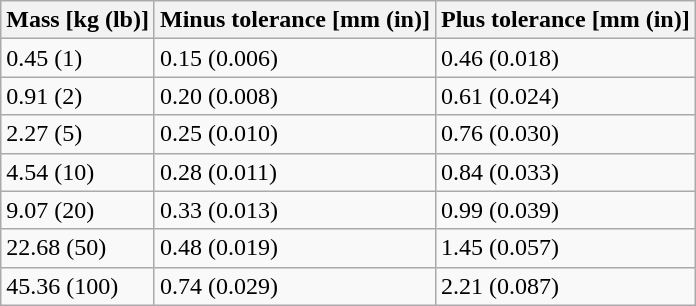<table class="wikitable">
<tr>
<th>Mass [kg (lb)]</th>
<th>Minus tolerance [mm (in)]</th>
<th>Plus tolerance [mm (in)]</th>
</tr>
<tr>
<td>0.45 (1)</td>
<td>0.15 (0.006)</td>
<td>0.46 (0.018)</td>
</tr>
<tr>
<td>0.91 (2)</td>
<td>0.20 (0.008)</td>
<td>0.61 (0.024)</td>
</tr>
<tr>
<td>2.27 (5)</td>
<td>0.25 (0.010)</td>
<td>0.76 (0.030)</td>
</tr>
<tr>
<td>4.54 (10)</td>
<td>0.28 (0.011)</td>
<td>0.84 (0.033)</td>
</tr>
<tr>
<td>9.07 (20)</td>
<td>0.33 (0.013)</td>
<td>0.99 (0.039)</td>
</tr>
<tr>
<td>22.68 (50)</td>
<td>0.48 (0.019)</td>
<td>1.45 (0.057)</td>
</tr>
<tr>
<td>45.36 (100)</td>
<td>0.74 (0.029)</td>
<td>2.21 (0.087)</td>
</tr>
</table>
